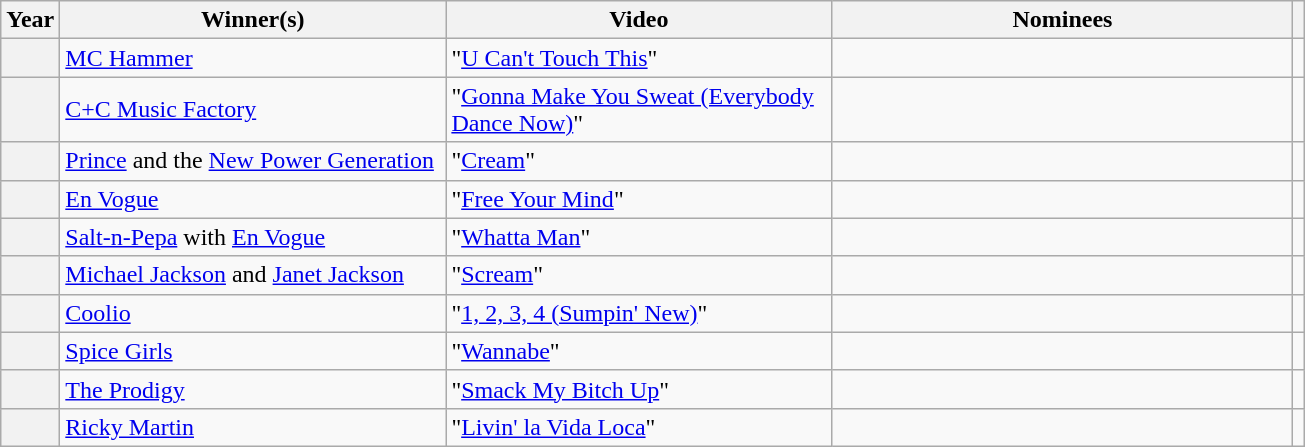<table class="wikitable sortable">
<tr>
<th scope="col">Year</th>
<th scope="col" style="width:250px;">Winner(s)</th>
<th scope="col" style="width:250px;">Video</th>
<th scope="col" style="width:300px;">Nominees</th>
<th scope="col" class="unsortable"></th>
</tr>
<tr>
<th scope="row"></th>
<td><a href='#'>MC Hammer</a></td>
<td>"<a href='#'>U Can't Touch This</a>"</td>
<td></td>
<td align="center"></td>
</tr>
<tr>
<th scope="row"></th>
<td><a href='#'>C+C Music Factory</a></td>
<td>"<a href='#'>Gonna Make You Sweat (Everybody Dance Now)</a>"</td>
<td></td>
<td align="center"></td>
</tr>
<tr>
<th scope="row"></th>
<td><a href='#'>Prince</a> and the <a href='#'>New Power Generation</a></td>
<td>"<a href='#'>Cream</a>"</td>
<td></td>
<td align="center"></td>
</tr>
<tr>
<th scope="row"></th>
<td><a href='#'>En Vogue</a></td>
<td>"<a href='#'>Free Your Mind</a>"</td>
<td></td>
<td align="center"></td>
</tr>
<tr>
<th scope="row"></th>
<td><a href='#'>Salt-n-Pepa</a> with <a href='#'>En Vogue</a></td>
<td>"<a href='#'>Whatta Man</a>"</td>
<td></td>
<td align="center"></td>
</tr>
<tr>
<th scope="row"></th>
<td><a href='#'>Michael Jackson</a> and <a href='#'>Janet Jackson</a></td>
<td>"<a href='#'>Scream</a>"</td>
<td></td>
<td align="center"></td>
</tr>
<tr>
<th scope="row"></th>
<td><a href='#'>Coolio</a></td>
<td>"<a href='#'>1, 2, 3, 4 (Sumpin' New)</a>"</td>
<td></td>
<td align="center"></td>
</tr>
<tr>
<th scope="row"></th>
<td><a href='#'>Spice Girls</a></td>
<td>"<a href='#'>Wannabe</a>"</td>
<td></td>
<td align="center"></td>
</tr>
<tr>
<th scope="row"></th>
<td><a href='#'>The Prodigy</a></td>
<td>"<a href='#'>Smack My Bitch Up</a>"</td>
<td></td>
<td align="center"></td>
</tr>
<tr>
<th scope="row"></th>
<td><a href='#'>Ricky Martin</a></td>
<td>"<a href='#'>Livin' la Vida Loca</a>"</td>
<td></td>
<td align="center"></td>
</tr>
</table>
